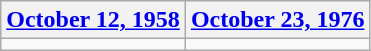<table class=wikitable>
<tr>
<th><a href='#'>October 12, 1958</a></th>
<th><a href='#'>October 23, 1976</a></th>
</tr>
<tr>
<td></td>
<td></td>
</tr>
</table>
